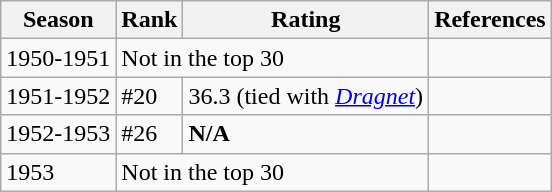<table class="wikitable">
<tr>
<th>Season</th>
<th>Rank</th>
<th>Rating</th>
<th>References</th>
</tr>
<tr>
<td>1950-1951</td>
<td colspan="2">Not in the top 30</td>
<td></td>
</tr>
<tr>
<td>1951-1952</td>
<td>#20</td>
<td>36.3 (tied with <em><a href='#'>Dragnet</a></em>)</td>
<td></td>
</tr>
<tr>
<td>1952-1953</td>
<td>#26</td>
<td><strong>N/A</strong></td>
<td></td>
</tr>
<tr>
<td>1953</td>
<td colspan="2">Not in the top 30</td>
<td></td>
</tr>
</table>
